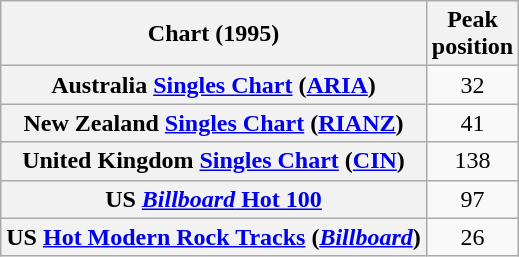<table class="wikitable sortable plainrowheaders">
<tr>
<th scope="col">Chart (1995)</th>
<th scope="col">Peak<br>position</th>
</tr>
<tr>
<th scope="row">Australia <a href='#'>Singles Chart</a> (<a href='#'>ARIA</a>)</th>
<td align="center">32</td>
</tr>
<tr>
<th scope="row">New Zealand <a href='#'>Singles Chart</a> (<a href='#'>RIANZ</a>)</th>
<td align="center">41</td>
</tr>
<tr>
<th scope="row">United Kingdom <a href='#'>Singles Chart</a> (<a href='#'>CIN</a>)</th>
<td align="center">138</td>
</tr>
<tr>
<th scope="row">US <a href='#'><em>Billboard</em> Hot 100</a></th>
<td align="center">97</td>
</tr>
<tr>
<th scope="row">US <a href='#'>Hot Modern Rock Tracks</a> (<em><a href='#'>Billboard</a></em>)</th>
<td align="center">26</td>
</tr>
</table>
